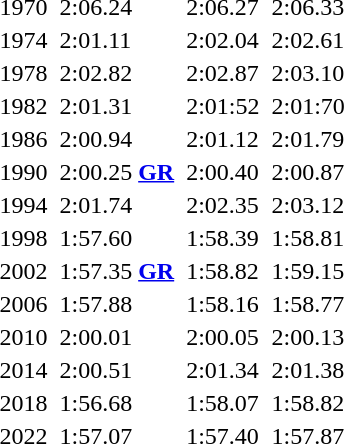<table>
<tr>
<td>1970</td>
<td></td>
<td>2:06.24</td>
<td></td>
<td>2:06.27</td>
<td></td>
<td>2:06.33</td>
</tr>
<tr>
<td>1974</td>
<td></td>
<td>2:01.11</td>
<td></td>
<td>2:02.04</td>
<td></td>
<td>2:02.61</td>
</tr>
<tr>
<td>1978</td>
<td></td>
<td>2:02.82</td>
<td></td>
<td>2:02.87</td>
<td></td>
<td>2:03.10</td>
</tr>
<tr>
<td>1982</td>
<td></td>
<td>2:01.31</td>
<td></td>
<td>2:01:52</td>
<td></td>
<td>2:01:70</td>
</tr>
<tr>
<td>1986</td>
<td></td>
<td>2:00.94</td>
<td></td>
<td>2:01.12</td>
<td></td>
<td>2:01.79</td>
</tr>
<tr>
<td>1990</td>
<td></td>
<td>2:00.25 <strong><a href='#'>GR</a></strong></td>
<td></td>
<td>2:00.40</td>
<td></td>
<td>2:00.87</td>
</tr>
<tr>
<td>1994</td>
<td></td>
<td>2:01.74</td>
<td></td>
<td>2:02.35</td>
<td></td>
<td>2:03.12</td>
</tr>
<tr>
<td>1998</td>
<td></td>
<td>1:57.60</td>
<td></td>
<td>1:58.39</td>
<td></td>
<td>1:58.81</td>
</tr>
<tr>
<td>2002<br></td>
<td></td>
<td>1:57.35 <strong><a href='#'>GR</a></strong></td>
<td></td>
<td>1:58.82</td>
<td></td>
<td>1:59.15</td>
</tr>
<tr>
<td>2006<br></td>
<td></td>
<td>1:57.88</td>
<td></td>
<td>1:58.16</td>
<td></td>
<td>1:58.77</td>
</tr>
<tr>
<td>2010<br></td>
<td></td>
<td>2:00.01</td>
<td></td>
<td>2:00.05</td>
<td></td>
<td>2:00.13</td>
</tr>
<tr>
<td>2014<br></td>
<td></td>
<td>2:00.51</td>
<td></td>
<td>2:01.34</td>
<td></td>
<td>2:01.38</td>
</tr>
<tr>
<td>2018<br></td>
<td></td>
<td>1:56.68 <strong></strong></td>
<td></td>
<td>1:58.07</td>
<td></td>
<td>1:58.82</td>
</tr>
<tr>
<td>2022<br></td>
<td></td>
<td>1:57.07</td>
<td></td>
<td>1:57.40</td>
<td></td>
<td>1:57.87</td>
</tr>
</table>
